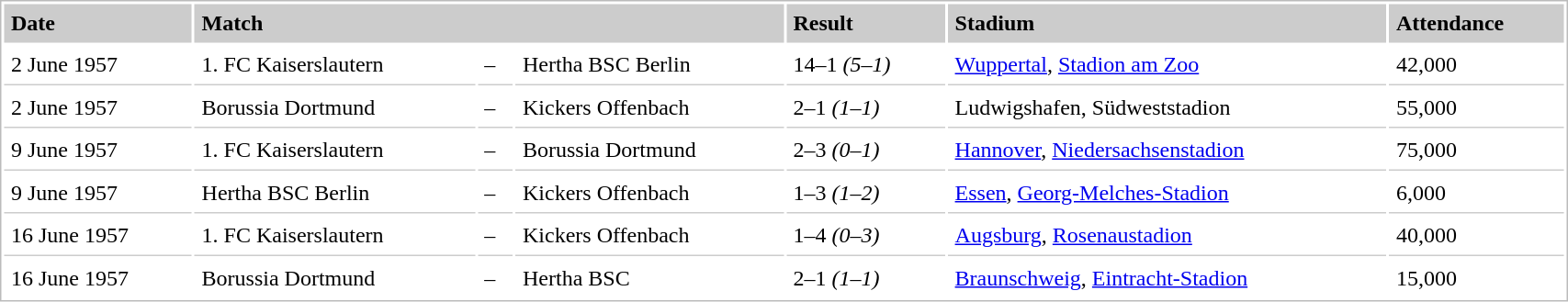<table style="border:1px solid #bbb;background:#fff;" cellpadding="5" cellspacing="2" width="90%">
<tr style="background:#ccc;font-weight:bold">
<td>Date</td>
<td colspan="3">Match</td>
<td>Result</td>
<td>Stadium</td>
<td>Attendance</td>
</tr>
<tr>
<td style="border-bottom:1px solid #ccc">2 June 1957</td>
<td style="border-bottom:1px solid #ccc">1. FC Kaiserslautern</td>
<td style="border-bottom:1px solid #ccc">–</td>
<td style="border-bottom:1px solid #ccc">Hertha BSC Berlin</td>
<td style="border-bottom:1px solid #ccc">14–1 <em>(5–1)</em></td>
<td style="border-bottom:1px solid #ccc"><a href='#'>Wuppertal</a>, <a href='#'>Stadion am Zoo</a></td>
<td style="border-bottom:1px solid #ccc">42,000</td>
</tr>
<tr>
<td style="border-bottom:1px solid #ccc">2 June 1957</td>
<td style="border-bottom:1px solid #ccc">Borussia Dortmund</td>
<td style="border-bottom:1px solid #ccc">–</td>
<td style="border-bottom:1px solid #ccc">Kickers Offenbach</td>
<td style="border-bottom:1px solid #ccc">2–1 <em>(1–1)</em></td>
<td style="border-bottom:1px solid #ccc">Ludwigshafen, Südweststadion</td>
<td style="border-bottom:1px solid #ccc">55,000</td>
</tr>
<tr>
<td style="border-bottom:1px solid #ccc">9 June 1957</td>
<td style="border-bottom:1px solid #ccc">1. FC Kaiserslautern</td>
<td style="border-bottom:1px solid #ccc">–</td>
<td style="border-bottom:1px solid #ccc">Borussia Dortmund</td>
<td style="border-bottom:1px solid #ccc">2–3 <em>(0–1)</em></td>
<td style="border-bottom:1px solid #ccc"><a href='#'>Hannover</a>, <a href='#'>Niedersachsenstadion</a></td>
<td style="border-bottom:1px solid #ccc">75,000</td>
</tr>
<tr>
<td style="border-bottom:1px solid #ccc">9 June 1957</td>
<td style="border-bottom:1px solid #ccc">Hertha BSC Berlin</td>
<td style="border-bottom:1px solid #ccc">–</td>
<td style="border-bottom:1px solid #ccc">Kickers Offenbach</td>
<td style="border-bottom:1px solid #ccc">1–3 <em>(1–2)</em></td>
<td style="border-bottom:1px solid #ccc"><a href='#'>Essen</a>, <a href='#'>Georg-Melches-Stadion</a></td>
<td style="border-bottom:1px solid #ccc">6,000</td>
</tr>
<tr>
<td style="border-bottom:1px solid #ccc">16 June 1957</td>
<td style="border-bottom:1px solid #ccc">1. FC Kaiserslautern</td>
<td style="border-bottom:1px solid #ccc">–</td>
<td style="border-bottom:1px solid #ccc">Kickers Offenbach</td>
<td style="border-bottom:1px solid #ccc">1–4 <em>(0–3)</em></td>
<td style="border-bottom:1px solid #ccc"><a href='#'>Augsburg</a>, <a href='#'>Rosenaustadion</a></td>
<td style="border-bottom:1px solid #ccc">40,000</td>
</tr>
<tr>
<td>16 June 1957</td>
<td>Borussia Dortmund</td>
<td>–</td>
<td>Hertha BSC</td>
<td>2–1 <em>(1–1)</em></td>
<td><a href='#'>Braunschweig</a>, <a href='#'>Eintracht-Stadion</a></td>
<td>15,000</td>
</tr>
</table>
